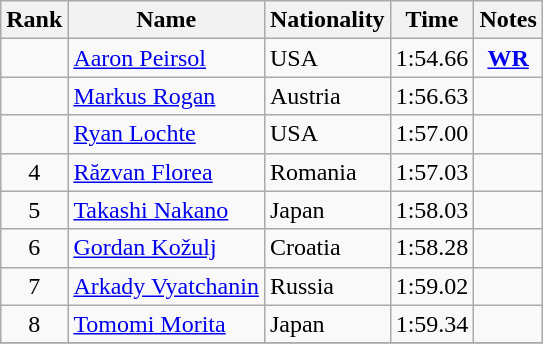<table class="wikitable sortable" style="text-align:center">
<tr>
<th>Rank</th>
<th>Name</th>
<th>Nationality</th>
<th>Time</th>
<th>Notes</th>
</tr>
<tr>
<td></td>
<td align=left><a href='#'>Aaron Peirsol</a></td>
<td align=left> USA</td>
<td>1:54.66</td>
<td><strong><a href='#'>WR</a> </strong></td>
</tr>
<tr>
<td></td>
<td align=left><a href='#'>Markus Rogan</a></td>
<td align=left> Austria</td>
<td>1:56.63</td>
<td></td>
</tr>
<tr>
<td></td>
<td align=left><a href='#'>Ryan Lochte</a></td>
<td align=left> USA</td>
<td>1:57.00</td>
<td></td>
</tr>
<tr>
<td>4</td>
<td align=left><a href='#'>Răzvan Florea</a></td>
<td align=left> Romania</td>
<td>1:57.03</td>
<td></td>
</tr>
<tr>
<td>5</td>
<td align=left><a href='#'>Takashi Nakano</a></td>
<td align=left> Japan</td>
<td>1:58.03</td>
<td></td>
</tr>
<tr>
<td>6</td>
<td align=left><a href='#'>Gordan Kožulj</a></td>
<td align=left> Croatia</td>
<td>1:58.28</td>
<td></td>
</tr>
<tr>
<td>7</td>
<td align=left><a href='#'>Arkady Vyatchanin</a></td>
<td align=left> Russia</td>
<td>1:59.02</td>
<td></td>
</tr>
<tr>
<td>8</td>
<td align=left><a href='#'>Tomomi Morita</a></td>
<td align=left> Japan</td>
<td>1:59.34</td>
<td></td>
</tr>
<tr>
</tr>
</table>
